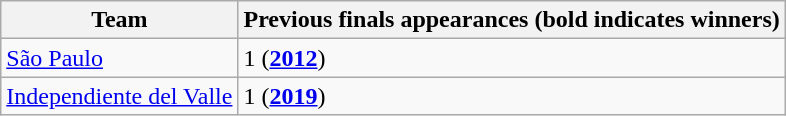<table class="wikitable">
<tr>
<th>Team</th>
<th>Previous finals appearances (bold indicates winners)</th>
</tr>
<tr>
<td> <a href='#'>São Paulo</a></td>
<td>1 (<strong><a href='#'>2012</a></strong>)</td>
</tr>
<tr>
<td> <a href='#'>Independiente del Valle</a></td>
<td>1 (<strong><a href='#'>2019</a></strong>)</td>
</tr>
</table>
